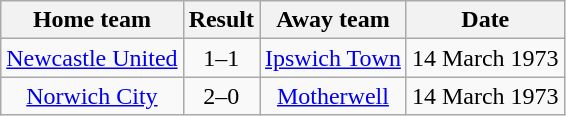<table class="wikitable" style="text-align: center">
<tr>
<th>Home team</th>
<th>Result</th>
<th>Away team</th>
<th>Date</th>
</tr>
<tr>
<td><a href='#'>Newcastle United</a></td>
<td>1–1</td>
<td><a href='#'>Ipswich Town</a></td>
<td>14 March 1973</td>
</tr>
<tr>
<td><a href='#'>Norwich City</a></td>
<td>2–0</td>
<td><a href='#'>Motherwell</a></td>
<td>14 March 1973</td>
</tr>
</table>
